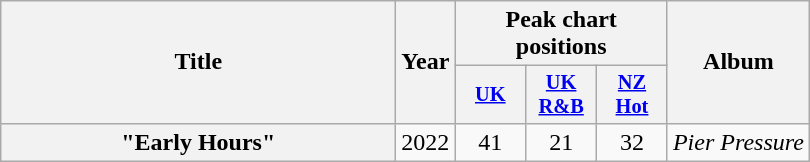<table class="wikitable plainrowheaders" style="text-align:center;">
<tr>
<th scope="col" rowspan="2" style="width:16em;">Title</th>
<th scope="col" rowspan="2">Year</th>
<th scope="col" colspan="3">Peak chart positions</th>
<th scope="col" rowspan="2">Album</th>
</tr>
<tr>
<th scope="col" style="width:3em;font-size:85%;"><a href='#'>UK</a><br></th>
<th scope="col" style="width:3em;font-size:85%;"><a href='#'>UK<br>R&B</a><br></th>
<th scope="col" style="width:3em;font-size:85%;"><a href='#'>NZ<br>Hot</a><br></th>
</tr>
<tr>
<th scope="row">"Early Hours"</th>
<td>2022</td>
<td>41</td>
<td>21</td>
<td>32</td>
<td><em>Pier Pressure</em></td>
</tr>
</table>
